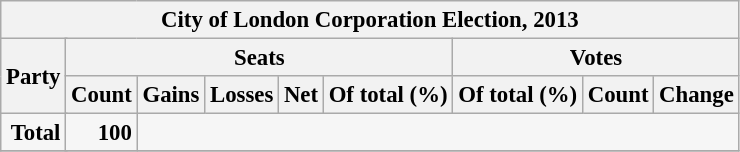<table class="wikitable" style="font-size:95%;">
<tr>
<th colspan="11"><strong>City of London Corporation Election, 2013</strong></th>
</tr>
<tr>
<th colspan="2" rowspan="2">Party</th>
<th colspan="5">Seats</th>
<th colspan="3">Votes</th>
</tr>
<tr>
<th>Count</th>
<th>Gains</th>
<th>Losses</th>
<th>Net</th>
<th>Of total (%)</th>
<th>Of total (%)</th>
<th>Count</th>
<th>Change<br>
</th>
</tr>
<tr bgcolor=#F6F6F6>
<td colspan=2 style="text-align: right; margin-right: 1em"><strong>Total</strong></td>
<td style="text-align: right;"><strong>100</strong></td>
<td colspan=7 style="text-align: right; margin-right: 1em"></td>
</tr>
<tr>
</tr>
</table>
